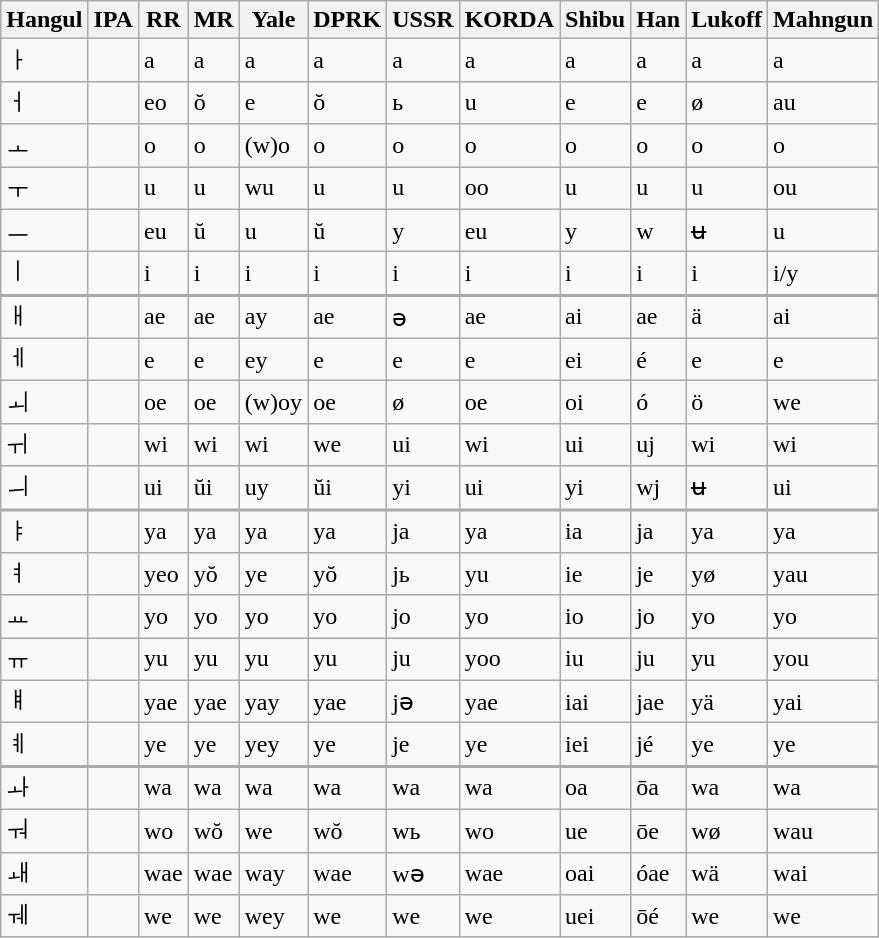<table class="wikitable">
<tr>
<th>Hangul</th>
<th>IPA</th>
<th>RR</th>
<th>MR</th>
<th>Yale</th>
<th>DPRK</th>
<th>USSR</th>
<th>KORDA</th>
<th>Shibu</th>
<th>Han</th>
<th>Lukoff</th>
<th>Mahngun</th>
</tr>
<tr>
<td>ㅏ</td>
<td></td>
<td>a</td>
<td>a</td>
<td>a</td>
<td>a</td>
<td>a</td>
<td>a</td>
<td>a</td>
<td>a</td>
<td>a</td>
<td>a</td>
</tr>
<tr>
<td>ㅓ</td>
<td></td>
<td>eo</td>
<td>ŏ</td>
<td>e</td>
<td>ŏ</td>
<td>ь</td>
<td>u</td>
<td>e</td>
<td>e</td>
<td>ø</td>
<td>au</td>
</tr>
<tr>
<td>ㅗ</td>
<td></td>
<td>o</td>
<td>o</td>
<td>(w)o</td>
<td>o</td>
<td>o</td>
<td>o</td>
<td>o</td>
<td>o</td>
<td>o</td>
<td>o</td>
</tr>
<tr>
<td>ㅜ</td>
<td></td>
<td>u</td>
<td>u</td>
<td>wu</td>
<td>u</td>
<td>u</td>
<td>oo</td>
<td>u</td>
<td>u</td>
<td>u</td>
<td>ou</td>
</tr>
<tr>
<td>ㅡ</td>
<td></td>
<td>eu</td>
<td>ŭ</td>
<td>u</td>
<td>ŭ</td>
<td>y</td>
<td>eu</td>
<td>y</td>
<td>w</td>
<td>ʉ</td>
<td>u</td>
</tr>
<tr>
<td>ㅣ</td>
<td></td>
<td>i</td>
<td>i</td>
<td>i</td>
<td>i</td>
<td>i</td>
<td>i</td>
<td>i</td>
<td>i</td>
<td>i</td>
<td>i/y</td>
</tr>
<tr style="border-top: 2px solid #aaa;">
<td>ㅐ</td>
<td></td>
<td>ae</td>
<td>ae</td>
<td>ay</td>
<td>ae</td>
<td>ə</td>
<td>ae</td>
<td>ai</td>
<td>ae</td>
<td>ä</td>
<td>ai</td>
</tr>
<tr>
<td>ㅔ</td>
<td></td>
<td>e</td>
<td>e</td>
<td>ey</td>
<td>e</td>
<td>e</td>
<td>e</td>
<td>ei</td>
<td>é</td>
<td>e</td>
<td>e</td>
</tr>
<tr>
<td>ㅚ</td>
<td></td>
<td>oe</td>
<td>oe</td>
<td>(w)oy</td>
<td>oe</td>
<td>ø</td>
<td>oe</td>
<td>oi</td>
<td>ó</td>
<td>ö</td>
<td>we</td>
</tr>
<tr>
<td>ㅟ</td>
<td></td>
<td>wi</td>
<td>wi</td>
<td>wi</td>
<td>we</td>
<td>ui</td>
<td>wi</td>
<td>ui</td>
<td>uj</td>
<td>wi</td>
<td>wi</td>
</tr>
<tr>
<td>ㅢ</td>
<td></td>
<td>ui</td>
<td>ŭi</td>
<td>uy</td>
<td>ŭi</td>
<td>yi</td>
<td>ui</td>
<td>yi</td>
<td>wj</td>
<td>ʉ</td>
<td>ui</td>
</tr>
<tr style="border-top: 2px solid #aaa;">
<td>ㅑ</td>
<td></td>
<td>ya</td>
<td>ya</td>
<td>ya</td>
<td>ya</td>
<td>ja</td>
<td>ya</td>
<td>ia</td>
<td>ja</td>
<td>ya</td>
<td>ya</td>
</tr>
<tr>
<td>ㅕ</td>
<td></td>
<td>yeo</td>
<td>yŏ</td>
<td>ye</td>
<td>yŏ</td>
<td>jь</td>
<td>yu</td>
<td>ie</td>
<td>je</td>
<td>yø</td>
<td>yau</td>
</tr>
<tr>
<td>ㅛ</td>
<td></td>
<td>yo</td>
<td>yo</td>
<td>yo</td>
<td>yo</td>
<td>jo</td>
<td>yo</td>
<td>io</td>
<td>jo</td>
<td>yo</td>
<td>yo</td>
</tr>
<tr>
<td>ㅠ</td>
<td></td>
<td>yu</td>
<td>yu</td>
<td>yu</td>
<td>yu</td>
<td>ju</td>
<td>yoo</td>
<td>iu</td>
<td>ju</td>
<td>yu</td>
<td>you</td>
</tr>
<tr>
<td>ㅒ</td>
<td></td>
<td>yae</td>
<td>yae</td>
<td>yay</td>
<td>yae</td>
<td>jə</td>
<td>yae</td>
<td>iai</td>
<td>jae</td>
<td>yä</td>
<td>yai</td>
</tr>
<tr>
<td>ㅖ</td>
<td></td>
<td>ye</td>
<td>ye</td>
<td>yey</td>
<td>ye</td>
<td>je</td>
<td>ye</td>
<td>iei</td>
<td>jé</td>
<td>ye</td>
<td>ye</td>
</tr>
<tr style="border-top: 2px solid #aaa;">
<td>ㅘ</td>
<td></td>
<td>wa</td>
<td>wa</td>
<td>wa</td>
<td>wa</td>
<td>wa</td>
<td>wa</td>
<td>oa</td>
<td>ōa</td>
<td>wa</td>
<td>wa</td>
</tr>
<tr>
<td>ㅝ</td>
<td></td>
<td>wo</td>
<td>wŏ</td>
<td>we</td>
<td>wŏ</td>
<td>wь</td>
<td>wo</td>
<td>ue</td>
<td>ōe</td>
<td>wø</td>
<td>wau</td>
</tr>
<tr>
<td>ㅙ</td>
<td></td>
<td>wae</td>
<td>wae</td>
<td>way</td>
<td>wae</td>
<td>wə</td>
<td>wae</td>
<td>oai</td>
<td>óae</td>
<td>wä</td>
<td>wai</td>
</tr>
<tr>
<td>ㅞ</td>
<td></td>
<td>we</td>
<td>we</td>
<td>wey</td>
<td>we</td>
<td>we</td>
<td>we</td>
<td>uei</td>
<td>ōé</td>
<td>we</td>
<td>we</td>
</tr>
</table>
